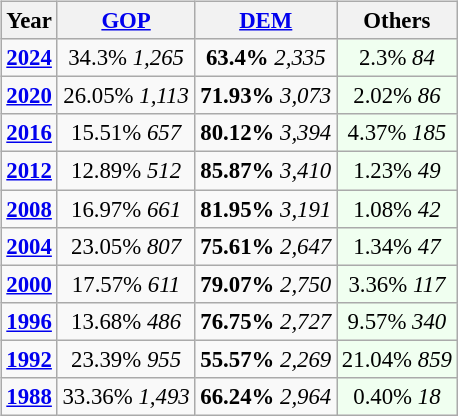<table class="wikitable" class="toccolours" style="float:right; margin:1em 0 1em 1em; font-size:95%;">
<tr>
<th>Year</th>
<th><a href='#'>GOP</a></th>
<th><a href='#'>DEM</a></th>
<th>Others</th>
</tr>
<tr>
<td style="text-align:center"; ><strong><a href='#'>2024</a></strong></td>
<td style="text-align:center"; >34.3% <em>1,265</em></td>
<td style="text-align:center"; ><strong>63.4%</strong> <em>2,335</em></td>
<td style="text-align:center; background:honeyDew;">2.3% <em>84</em></td>
</tr>
<tr>
<td style="text-align:center"; ><strong><a href='#'>2020</a></strong></td>
<td style="text-align:center"; >26.05% <em>1,113</em></td>
<td style="text-align:center"; ><strong>71.93%</strong> <em>3,073</em></td>
<td style="text-align:center; background:honeyDew;">2.02% <em>86</em></td>
</tr>
<tr>
<td style="text-align:center"; ><strong><a href='#'>2016</a></strong></td>
<td style="text-align:center"; >15.51% <em>657</em></td>
<td style="text-align:center"; ><strong>80.12%</strong> <em>3,394</em></td>
<td style="text-align:center; background:honeyDew;">4.37% <em>185</em></td>
</tr>
<tr>
<td style="text-align:center"; ><strong><a href='#'>2012</a></strong></td>
<td style="text-align:center"; >12.89% <em>512</em></td>
<td style="text-align:center"; ><strong>85.87%</strong> <em>3,410</em></td>
<td style="text-align:center; background:honeyDew;">1.23% <em>49</em></td>
</tr>
<tr>
<td style="text-align:center"; ><strong><a href='#'>2008</a></strong></td>
<td style="text-align:center"; >16.97% <em>661</em></td>
<td style="text-align:center"; ><strong>81.95%</strong> <em>3,191</em></td>
<td style="text-align:center; background:honeyDew;">1.08% <em>42</em></td>
</tr>
<tr>
<td style="text-align:center"; ><strong><a href='#'>2004</a></strong></td>
<td style="text-align:center"; >23.05% <em>807</em></td>
<td style="text-align:center"; ><strong>75.61%</strong> <em>2,647</em></td>
<td style="text-align:center; background:honeyDew;">1.34% <em>47</em></td>
</tr>
<tr>
<td style="text-align:center"; ><strong><a href='#'>2000</a></strong></td>
<td style="text-align:center"; >17.57% <em>611</em></td>
<td style="text-align:center"; ><strong>79.07%</strong> <em>2,750</em></td>
<td style="text-align:center; background:honeyDew;">3.36% <em>117</em></td>
</tr>
<tr>
<td style="text-align:center"; ><strong><a href='#'>1996</a></strong></td>
<td style="text-align:center"; >13.68% <em>486</em></td>
<td style="text-align:center"; ><strong>76.75%</strong> <em>2,727</em></td>
<td style="text-align:center; background:honeyDew;">9.57% <em>340</em></td>
</tr>
<tr>
<td style="text-align:center"; ><strong><a href='#'>1992</a></strong></td>
<td style="text-align:center"; >23.39% <em>955</em></td>
<td style="text-align:center"; ><strong>55.57%</strong> <em>2,269</em></td>
<td style="text-align:center; background:honeyDew;">21.04% <em>859</em></td>
</tr>
<tr>
<td style="text-align:center"; ><strong><a href='#'>1988</a></strong></td>
<td style="text-align:center"; >33.36% <em>1,493</em></td>
<td style="text-align:center"; ><strong>66.24%</strong> <em>2,964</em></td>
<td style="text-align:center; background:honeyDew;">0.40% <em>18</em></td>
</tr>
</table>
